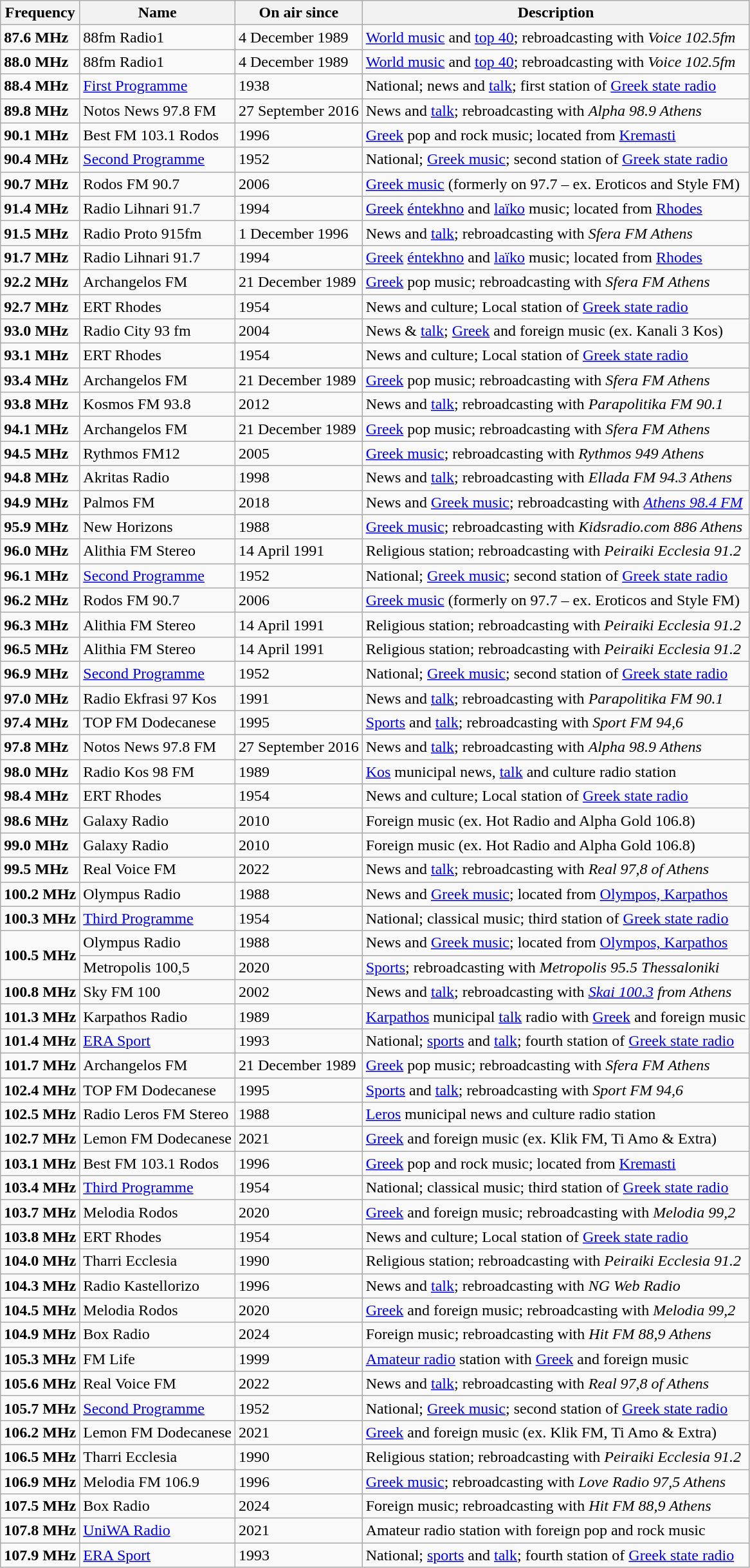<table class="wikitable">
<tr>
<th>Frequency</th>
<th>Name</th>
<th>On air since</th>
<th>Description</th>
</tr>
<tr>
<td><strong>87.6 MHz</strong></td>
<td>88fm Radio1</td>
<td>4 December 1989</td>
<td><a href='#'>World music</a> and <a href='#'>top 40</a>; rebroadcasting with <em>Voice 102.5fm</em></td>
</tr>
<tr>
<td><strong>88.0 MHz</strong></td>
<td>88fm Radio1</td>
<td>4 December 1989</td>
<td><a href='#'>World music</a> and <a href='#'>top 40</a>; rebroadcasting with <em>Voice 102.5fm</em></td>
</tr>
<tr>
<td><strong>88.4 MHz</strong></td>
<td><a href='#'>First Programme</a></td>
<td>1938</td>
<td>National; news and <a href='#'>talk</a>; first station of <a href='#'>Greek state radio</a></td>
</tr>
<tr>
<td><strong>89.8 MHz</strong></td>
<td>Notos News 97.8 FM</td>
<td>27 September 2016</td>
<td>News and <a href='#'>talk</a>; rebroadcasting with <em>Alpha 98.9 Athens</em></td>
</tr>
<tr>
<td><strong>90.1 MHz</strong></td>
<td>Best FM 103.1 Rodos</td>
<td>1996</td>
<td><a href='#'>Greek</a> pop and rock music; located from <a href='#'>Kremasti</a></td>
</tr>
<tr>
<td><strong>90.4 MHz</strong></td>
<td><a href='#'>Second Programme</a></td>
<td>1952</td>
<td>National; <a href='#'>Greek music</a>; second station of <a href='#'>Greek state radio</a></td>
</tr>
<tr>
<td><strong>90.7 MHz</strong></td>
<td>Rodos FM 90.7</td>
<td>2006</td>
<td><a href='#'>Greek music</a> (formerly on 97.7 – ex. Eroticos and Style FM)</td>
</tr>
<tr>
<td><strong>91.4 MHz</strong></td>
<td>Radio Lihnari 91.7</td>
<td>1994</td>
<td><a href='#'>Greek</a> <a href='#'>éntekhno</a> and <a href='#'>laïko</a> music; located from <a href='#'>Rhodes</a></td>
</tr>
<tr>
<td><strong>91.5 MHz</strong></td>
<td>Radio Proto 915fm</td>
<td>1 December 1996</td>
<td>News and <a href='#'>talk</a>; rebroadcasting with <em>Sfera FM Athens</em></td>
</tr>
<tr>
<td><strong>91.7 MHz</strong></td>
<td>Radio Lihnari 91.7</td>
<td>1994</td>
<td><a href='#'>Greek</a> <a href='#'>éntekhno</a> and <a href='#'>laïko</a> music; located from <a href='#'>Rhodes</a></td>
</tr>
<tr>
<td><strong>92.2 MHz</strong></td>
<td>Archangelos FM</td>
<td>21 December 1989</td>
<td><a href='#'>Greek</a> pop music; rebroadcasting with <em>Sfera FM Athens</em></td>
</tr>
<tr>
<td><strong>92.7 MHz</strong></td>
<td>ERT Rhodes</td>
<td>1954</td>
<td>News and culture; Local station of <a href='#'>Greek state radio</a></td>
</tr>
<tr>
<td><strong>93.0 MHz</strong></td>
<td>Radio City 93 fm</td>
<td>2004</td>
<td>News & <a href='#'>talk</a>; <a href='#'>Greek</a> and foreign music (ex. Kanali 3 Kos)</td>
</tr>
<tr>
<td><strong>93.1 MHz</strong></td>
<td>ERT Rhodes</td>
<td>1954</td>
<td>News and culture; Local station of <a href='#'>Greek state radio</a></td>
</tr>
<tr>
<td><strong>93.4 MHz</strong></td>
<td>Archangelos FM</td>
<td>21 December 1989</td>
<td><a href='#'>Greek</a> pop music; rebroadcasting with <em>Sfera FM Athens</em></td>
</tr>
<tr>
<td><strong>93.8 MHz</strong></td>
<td>Kosmos FM 93.8</td>
<td>2012</td>
<td>News and <a href='#'>talk</a>; rebroadcasting with <em>Parapolitika FM 90.1</em></td>
</tr>
<tr>
<td><strong>94.1 MHz</strong></td>
<td>Archangelos FM</td>
<td>21 December 1989</td>
<td><a href='#'>Greek</a> pop music; rebroadcasting with <em>Sfera FM Athens</em></td>
</tr>
<tr>
<td><strong>94.5 MHz</strong></td>
<td>Rythmos FM12</td>
<td>2005</td>
<td><a href='#'>Greek music</a>; rebroadcasting with <em>Rythmos 949 Athens</em></td>
</tr>
<tr>
<td><strong>94.8 MHz</strong></td>
<td>Akritas Radio</td>
<td>1998</td>
<td>News and <a href='#'>talk</a>; rebroadcasting with <em>Ellada FM 94.3 Athens</em></td>
</tr>
<tr>
<td><strong>94.9 MHz</strong></td>
<td>Palmos FM</td>
<td>2018</td>
<td>News and <a href='#'>Greek music</a>; rebroadcasting with <em><a href='#'>Athens 98.4 FM</a></em></td>
</tr>
<tr>
<td><strong>95.9 MHz</strong></td>
<td>New Horizons</td>
<td>1988</td>
<td><a href='#'>Greek music</a>; rebroadcasting with <em>Kidsradio.com 886 Athens</em></td>
</tr>
<tr>
<td><strong>96.0 MHz</strong></td>
<td>Alithia FM Stereo</td>
<td>14 April 1991</td>
<td>Religious station; rebroadcasting with <em>Peiraiki Ecclesia 91.2</em></td>
</tr>
<tr>
<td><strong>96.1 MHz</strong></td>
<td><a href='#'>Second Programme</a></td>
<td>1952</td>
<td>National; <a href='#'>Greek music</a>; second station of <a href='#'>Greek state radio</a></td>
</tr>
<tr>
<td><strong>96.2 MHz</strong></td>
<td>Rodos FM 90.7</td>
<td>2006</td>
<td><a href='#'>Greek music</a> (formerly on 97.7 – ex. Eroticos and Style FM)</td>
</tr>
<tr>
<td><strong>96.3 MHz</strong></td>
<td>Alithia FM Stereo</td>
<td>14 April 1991</td>
<td>Religious station; rebroadcasting with <em>Peiraiki Ecclesia 91.2</em></td>
</tr>
<tr>
<td><strong>96.5 MHz</strong></td>
<td>Alithia FM Stereo</td>
<td>14 April 1991</td>
<td>Religious station; rebroadcasting with <em>Peiraiki Ecclesia 91.2</em></td>
</tr>
<tr>
<td><strong>96.9 MHz</strong></td>
<td><a href='#'>Second Programme</a></td>
<td>1952</td>
<td>National; <a href='#'>Greek music</a>; second station of <a href='#'>Greek state radio</a></td>
</tr>
<tr>
<td><strong>97.0 MHz</strong></td>
<td>Radio Ekfrasi 97 Kos</td>
<td>1991</td>
<td>News and <a href='#'>talk</a>; rebroadcasting with <em>Parapolitika FM 90.1</em></td>
</tr>
<tr>
<td><strong>97.4 MHz</strong></td>
<td>TOP FM Dodecanese</td>
<td>1995</td>
<td><a href='#'>Sports</a> and <a href='#'>talk</a>; rebroadcasting with <em>Sport FM 94,6</em></td>
</tr>
<tr>
<td><strong>97.8 MHz</strong></td>
<td>Notos News 97.8 FM</td>
<td>27 September 2016</td>
<td>News and <a href='#'>talk</a>; rebroadcasting with <em>Alpha 98.9 Athens</em></td>
</tr>
<tr>
<td><strong>98.0 MHz</strong></td>
<td>Radio Kos 98 FM</td>
<td>1989</td>
<td><a href='#'>Kos</a> municipal news, <a href='#'>talk</a> and culture radio station</td>
</tr>
<tr>
<td><strong>98.4 MHz</strong></td>
<td>ERT Rhodes</td>
<td>1954</td>
<td>News and culture; Local station of <a href='#'>Greek state radio</a></td>
</tr>
<tr>
<td><strong>98.6 MHz</strong></td>
<td>Galaxy Radio</td>
<td>2010</td>
<td>Foreign music (ex. Hot Radio and Alpha Gold 106.8)</td>
</tr>
<tr>
<td><strong>99.0 MHz</strong></td>
<td>Galaxy Radio</td>
<td>2010</td>
<td>Foreign music (ex. Hot Radio and Alpha Gold 106.8)</td>
</tr>
<tr>
<td><strong>99.5 MHz</strong></td>
<td>Real Voice FM</td>
<td>2022</td>
<td>News and <a href='#'>talk</a>; rebroadcasting with <em>Real 97,8 of Athens</em></td>
</tr>
<tr>
<td><strong>100.2 MHz</strong></td>
<td>Olympus Radio</td>
<td>1988</td>
<td>News and <a href='#'>Greek music</a>; located from <a href='#'>Olympos, Karpathos</a></td>
</tr>
<tr>
<td><strong>100.3 MHz</strong></td>
<td><a href='#'>Third Programme</a></td>
<td>1954</td>
<td>National; classical music; third station of <a href='#'>Greek state radio</a></td>
</tr>
<tr>
<td rowspan="2"><strong>100.5 MHz</strong></td>
<td>Olympus Radio</td>
<td>1988</td>
<td>News and <a href='#'>Greek music</a>; located from <a href='#'>Olympos, Karpathos</a></td>
</tr>
<tr>
<td>Metropolis 100,5</td>
<td>2020</td>
<td><a href='#'>Sports</a>; rebroadcasting with <em>Metropolis 95.5 Thessaloniki</em></td>
</tr>
<tr>
<td><strong>100.8 MHz</strong></td>
<td>Sky FM 100</td>
<td>2002</td>
<td>News and <a href='#'>talk</a>; rebroadcasting with <em><a href='#'>Skai 100.3</a> from Athens</em></td>
</tr>
<tr>
<td><strong>101.3 MHz</strong></td>
<td>Karpathos Radio</td>
<td>1989</td>
<td><a href='#'>Karpathos</a> municipal <a href='#'>talk</a> radio with <a href='#'>Greek</a> and foreign music</td>
</tr>
<tr>
<td><strong>101.4 MHz</strong></td>
<td><a href='#'>ERA Sport</a></td>
<td>1993</td>
<td>National; <a href='#'>sports</a> and <a href='#'>talk</a>; fourth station of <a href='#'>Greek state radio</a></td>
</tr>
<tr>
<td><strong>101.7 MHz</strong></td>
<td>Archangelos FM</td>
<td>21 December 1989</td>
<td><a href='#'>Greek</a> pop music; rebroadcasting with <em>Sfera FM Athens</em></td>
</tr>
<tr>
<td><strong>102.4 MHz</strong></td>
<td>TOP FM Dodecanese</td>
<td>1995</td>
<td><a href='#'>Sports</a> and <a href='#'>talk</a>; rebroadcasting with <em>Sport FM 94,6</em></td>
</tr>
<tr>
<td><strong>102.5 MHz</strong></td>
<td>Radio Leros FM Stereo</td>
<td>1988</td>
<td><a href='#'>Leros</a> municipal news and culture radio station</td>
</tr>
<tr>
<td><strong>102.7 MHz</strong></td>
<td>Lemon FM Dodecanese</td>
<td>2021</td>
<td><a href='#'>Greek</a> and foreign music (ex. Klik FM, Ti Amo & Extra)</td>
</tr>
<tr>
<td><strong>103.1 MHz</strong></td>
<td>Best FM 103.1 Rodos</td>
<td>1996</td>
<td><a href='#'>Greek</a> pop and rock music; located from <a href='#'>Kremasti</a></td>
</tr>
<tr>
<td><strong>103.4 MHz</strong></td>
<td><a href='#'>Third Programme</a></td>
<td>1954</td>
<td>National; classical music; third station of <a href='#'>Greek state radio</a></td>
</tr>
<tr>
<td><strong>103.7 MHz</strong></td>
<td>Melodia Rodos</td>
<td>2020</td>
<td><a href='#'>Greek</a> and foreign music; rebroadcasting with <em>Melodia 99,2</em></td>
</tr>
<tr>
<td><strong>103.8 MHz</strong></td>
<td>ERT Rhodes</td>
<td>1954</td>
<td>News and culture; Local station of <a href='#'>Greek state radio</a></td>
</tr>
<tr>
<td><strong>104.0 MHz</strong></td>
<td>Tharri Ecclesia</td>
<td>1990</td>
<td>Religious station; rebroadcasting with <em>Peiraiki Ecclesia 91.2</em></td>
</tr>
<tr>
<td><strong>104.3 MHz</strong></td>
<td>Radio Kastellorizo</td>
<td>1996</td>
<td>News and <a href='#'>talk</a>; rebroadcasting with <em>NG Web Radio</em></td>
</tr>
<tr>
<td><strong>104.5 MHz</strong></td>
<td>Melodia Rodos</td>
<td>2020</td>
<td><a href='#'>Greek</a> and foreign music; rebroadcasting with <em>Melodia 99,2</em></td>
</tr>
<tr>
<td><strong>104.9 MHz</strong></td>
<td>Box Radio</td>
<td>2024</td>
<td>Foreign music; rebroadcasting with <em>Hit FM 88,9 Athens</em></td>
</tr>
<tr>
<td><strong>105.3 MHz</strong></td>
<td>FM Life</td>
<td>1999</td>
<td><a href='#'>Amateur radio</a> station with <a href='#'>Greek</a> and foreign music</td>
</tr>
<tr>
<td><strong>105.6 MHz</strong></td>
<td>Real Voice FM</td>
<td>2022</td>
<td>News and <a href='#'>talk</a>; rebroadcasting with <em>Real 97,8 of Athens</em></td>
</tr>
<tr>
<td><strong>105.7 MHz</strong></td>
<td><a href='#'>Second Programme</a></td>
<td>1952</td>
<td>National; <a href='#'>Greek music</a>; second station of <a href='#'>Greek state radio</a></td>
</tr>
<tr>
<td><strong>106.2 MHz</strong></td>
<td>Lemon FM Dodecanese</td>
<td>2021</td>
<td><a href='#'>Greek</a> and foreign music (ex. Klik FM, Ti Amo & Extra)</td>
</tr>
<tr>
<td><strong>106.5 MHz</strong></td>
<td>Tharri Ecclesia</td>
<td>1990</td>
<td>Religious station; rebroadcasting with <em>Peiraiki Ecclesia 91.2</em></td>
</tr>
<tr>
<td><strong>106.9 MHz</strong></td>
<td>Melodia FM 106.9</td>
<td>1996</td>
<td><a href='#'>Greek music</a>; rebroadcasting with <em>Love Radio 97,5 Athens</em></td>
</tr>
<tr>
<td><strong>107.5 MHz</strong></td>
<td>Box Radio</td>
<td>2024</td>
<td>Foreign music; rebroadcasting with <em>Hit FM 88,9 Athens</em></td>
</tr>
<tr>
<td><strong>107.8 MHz</strong></td>
<td><a href='#'>UniWA Radio</a></td>
<td>2021</td>
<td>Amateur radio station with foreign pop and rock music</td>
</tr>
<tr>
<td><strong>107.9 MHz</strong></td>
<td><a href='#'>ERA Sport</a></td>
<td>1993</td>
<td>National; <a href='#'>sports</a> and <a href='#'>talk</a>; fourth station of <a href='#'>Greek state radio</a></td>
</tr>
</table>
